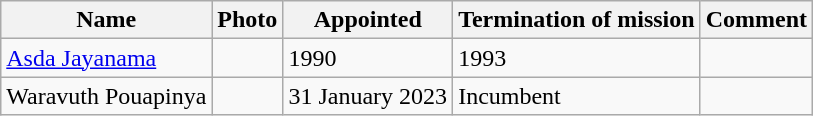<table class="wikitable">
<tr>
<th>Name</th>
<th>Photo</th>
<th>Appointed</th>
<th>Termination of mission</th>
<th>Comment</th>
</tr>
<tr>
<td><a href='#'>Asda Jayanama</a></td>
<td></td>
<td>1990</td>
<td>1993</td>
<td></td>
</tr>
<tr>
<td>Waravuth Pouapinya</td>
<td></td>
<td>31 January 2023</td>
<td>Incumbent</td>
<td></td>
</tr>
</table>
